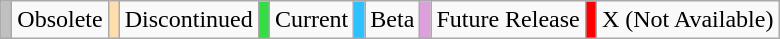<table class="wikitable">
<tr>
<td style="background:silver;"></td>
<td><abbr>Obsolete</abbr></td>
<td style="background:#ffdead;"></td>
<td><abbr>Discontinued</abbr></td>
<td style="background:#3d4;"></td>
<td><abbr>Current</abbr></td>
<td style="background:#2fc0ff;"></td>
<td><abbr>Beta</abbr></td>
<td style="background:Plum;"></td>
<td><abbr>Future Release</abbr></td>
<td style="background:red;"></td>
<td><abbr>X (Not Available)</abbr></td>
</tr>
</table>
